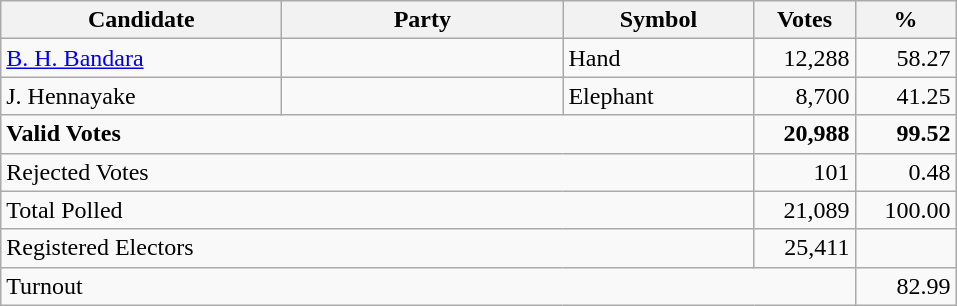<table class="wikitable" border="1" style="text-align:right;">
<tr>
<th align=left width="180">Candidate</th>
<th align=left width="180">Party</th>
<th align=left width="120">Symbol</th>
<th align=left width="60">Votes</th>
<th align=left width="60">%</th>
</tr>
<tr>
<td align=left><a href='#'>B. H. Bandara</a></td>
<td align=left></td>
<td align=left>Hand</td>
<td>12,288</td>
<td>58.27</td>
</tr>
<tr>
<td align=left>J. Hennayake</td>
<td align=left></td>
<td align=left>Elephant</td>
<td>8,700</td>
<td>41.25</td>
</tr>
<tr>
<td align=left colspan=3><strong>Valid Votes</strong></td>
<td><strong>20,988</strong></td>
<td><strong>99.52</strong></td>
</tr>
<tr>
<td align=left colspan=3>Rejected Votes</td>
<td>101</td>
<td>0.48</td>
</tr>
<tr>
<td align=left colspan=3>Total Polled</td>
<td>21,089</td>
<td>100.00</td>
</tr>
<tr>
<td align=left colspan=3>Registered Electors</td>
<td>25,411</td>
<td></td>
</tr>
<tr>
<td align=left colspan=4>Turnout</td>
<td>82.99</td>
</tr>
</table>
